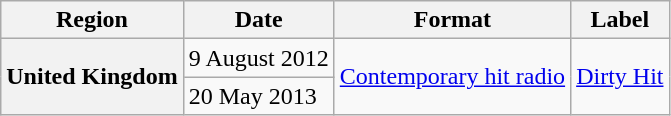<table class="wikitable plainrowheaders">
<tr>
<th scope="col">Region</th>
<th scope="col">Date</th>
<th scope="col">Format</th>
<th scope="col">Label</th>
</tr>
<tr>
<th scope="row" rowspan="2">United Kingdom</th>
<td>9 August 2012</td>
<td rowspan="2"><a href='#'>Contemporary hit radio</a></td>
<td rowspan="2"><a href='#'>Dirty Hit</a></td>
</tr>
<tr>
<td>20 May 2013</td>
</tr>
</table>
